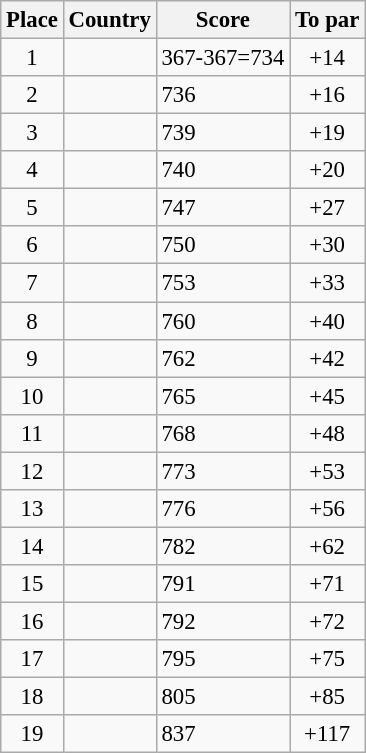<table class="wikitable" style="font-size:95%;">
<tr>
<th>Place</th>
<th>Country</th>
<th>Score</th>
<th>To par</th>
</tr>
<tr>
<td align=center>1</td>
<td></td>
<td>367-367=734</td>
<td align=center>+14</td>
</tr>
<tr>
<td align=center>2</td>
<td></td>
<td>736</td>
<td align="center">+16</td>
</tr>
<tr>
<td align=center>3</td>
<td></td>
<td>739</td>
<td align=center>+19</td>
</tr>
<tr>
<td align="center">4</td>
<td><small></small></td>
<td>740</td>
<td align="center">+20</td>
</tr>
<tr>
<td align="center">5</td>
<td></td>
<td>747</td>
<td align="center">+27</td>
</tr>
<tr>
<td align=center>6</td>
<td></td>
<td>750</td>
<td align=center>+30</td>
</tr>
<tr>
<td align="center">7</td>
<td></td>
<td>753</td>
<td align="center">+33</td>
</tr>
<tr>
<td align="center">8</td>
<td></td>
<td>760</td>
<td align="center">+40</td>
</tr>
<tr>
<td align="center">9</td>
<td></td>
<td>762</td>
<td align="center">+42</td>
</tr>
<tr>
<td align=center>10</td>
<td></td>
<td>765</td>
<td align=center>+45</td>
</tr>
<tr>
<td align="center">11</td>
<td></td>
<td>768</td>
<td align="center">+48</td>
</tr>
<tr>
<td align=center>12</td>
<td></td>
<td>773</td>
<td align=center>+53</td>
</tr>
<tr>
<td align="center">13</td>
<td></td>
<td>776</td>
<td align=center>+56</td>
</tr>
<tr>
<td align=center>14</td>
<td></td>
<td>782</td>
<td align=center>+62</td>
</tr>
<tr>
<td align="center">15</td>
<td></td>
<td>791</td>
<td align="center">+71</td>
</tr>
<tr>
<td align="center">16</td>
<td></td>
<td>792</td>
<td align="center">+72</td>
</tr>
<tr>
<td align="center">17</td>
<td></td>
<td>795</td>
<td align="center">+75</td>
</tr>
<tr>
<td align="center">18</td>
<td></td>
<td>805</td>
<td align="center">+85</td>
</tr>
<tr>
<td align=center>19</td>
<td></td>
<td>837</td>
<td align=center>+117</td>
</tr>
</table>
